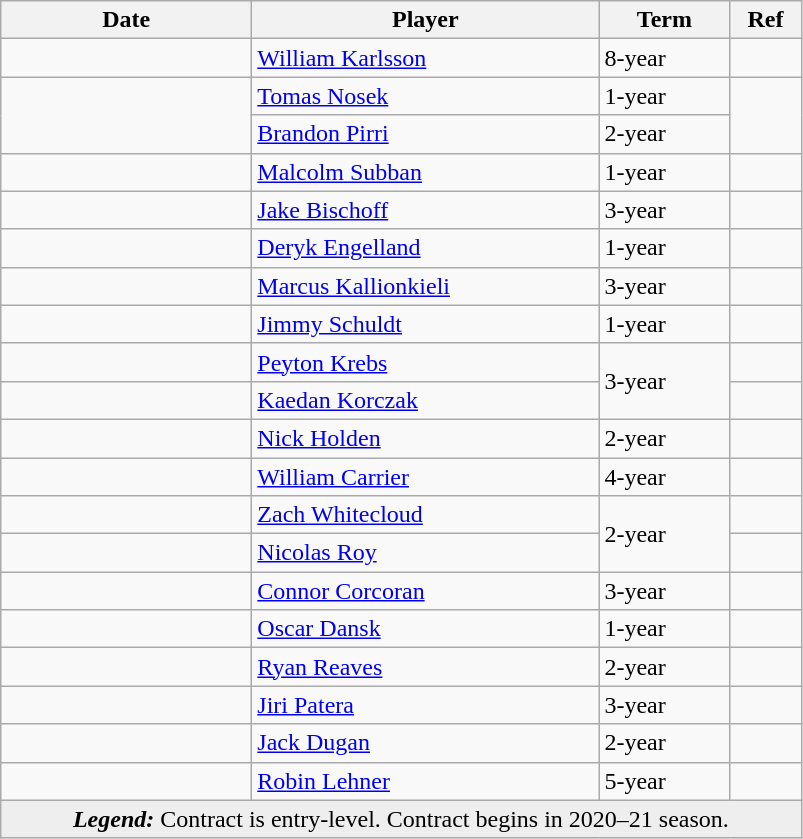<table class="wikitable">
<tr>
<th style="width: 10em;">Date</th>
<th style="width: 14em;">Player</th>
<th style="width: 5em;">Term</th>
<th style="width: 2.5em;">Ref</th>
</tr>
<tr>
<td></td>
<td><a href='#'>William Karlsson</a></td>
<td>8-year</td>
<td></td>
</tr>
<tr>
<td rowspan="2"></td>
<td><a href='#'>Tomas Nosek</a></td>
<td>1-year</td>
<td rowspan="2"></td>
</tr>
<tr>
<td><a href='#'>Brandon Pirri</a></td>
<td>2-year</td>
</tr>
<tr>
<td></td>
<td><a href='#'>Malcolm Subban</a></td>
<td>1-year</td>
<td></td>
</tr>
<tr>
<td></td>
<td><a href='#'>Jake Bischoff</a></td>
<td>3-year</td>
<td></td>
</tr>
<tr>
<td></td>
<td><a href='#'>Deryk Engelland</a></td>
<td>1-year</td>
<td></td>
</tr>
<tr>
<td></td>
<td><a href='#'>Marcus Kallionkieli</a></td>
<td>3-year</td>
<td></td>
</tr>
<tr>
<td></td>
<td><a href='#'>Jimmy Schuldt</a></td>
<td>1-year</td>
<td></td>
</tr>
<tr>
<td></td>
<td><a href='#'>Peyton Krebs</a></td>
<td rowspan="2">3-year</td>
<td></td>
</tr>
<tr>
<td></td>
<td><a href='#'>Kaedan Korczak</a></td>
<td></td>
</tr>
<tr>
<td></td>
<td><a href='#'>Nick Holden</a></td>
<td>2-year</td>
<td></td>
</tr>
<tr>
<td></td>
<td><a href='#'>William Carrier</a></td>
<td>4-year</td>
<td></td>
</tr>
<tr>
<td></td>
<td><a href='#'>Zach Whitecloud</a></td>
<td rowspan="2">2-year</td>
<td></td>
</tr>
<tr>
<td></td>
<td><a href='#'>Nicolas Roy</a></td>
<td></td>
</tr>
<tr>
<td></td>
<td><a href='#'>Connor Corcoran</a></td>
<td>3-year</td>
<td></td>
</tr>
<tr>
<td></td>
<td><a href='#'>Oscar Dansk</a></td>
<td>1-year</td>
<td></td>
</tr>
<tr>
<td></td>
<td><a href='#'>Ryan Reaves</a></td>
<td>2-year</td>
<td></td>
</tr>
<tr>
<td></td>
<td><a href='#'>Jiri Patera</a></td>
<td>3-year</td>
<td></td>
</tr>
<tr>
<td></td>
<td><a href='#'>Jack Dugan</a></td>
<td>2-year</td>
<td></td>
</tr>
<tr>
<td></td>
<td><a href='#'>Robin Lehner</a></td>
<td>5-year</td>
<td></td>
</tr>
<tr>
<td colspan="6" style="text-align:center" bgcolor="eeeeee"><strong><em>Legend:</em></strong>  Contract is entry-level.  Contract begins in 2020–21 season.</td>
</tr>
</table>
